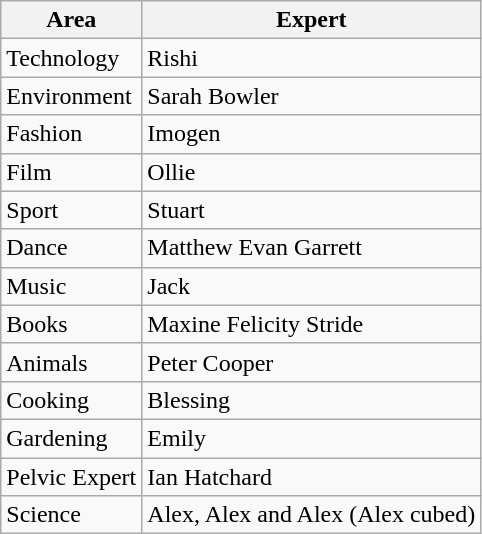<table class="wikitable">
<tr>
<th>Area</th>
<th>Expert</th>
</tr>
<tr>
<td>Technology</td>
<td>Rishi</td>
</tr>
<tr>
<td>Environment</td>
<td>Sarah Bowler</td>
</tr>
<tr>
<td>Fashion</td>
<td>Imogen</td>
</tr>
<tr>
<td>Film</td>
<td>Ollie</td>
</tr>
<tr>
<td>Sport</td>
<td>Stuart</td>
</tr>
<tr>
<td>Dance</td>
<td>Matthew Evan Garrett</td>
</tr>
<tr>
<td>Music</td>
<td>Jack</td>
</tr>
<tr>
<td>Books</td>
<td>Maxine Felicity Stride</td>
</tr>
<tr>
<td>Animals</td>
<td>Peter Cooper</td>
</tr>
<tr>
<td>Cooking</td>
<td>Blessing</td>
</tr>
<tr>
<td>Gardening</td>
<td>Emily</td>
</tr>
<tr>
<td>Pelvic Expert</td>
<td>Ian Hatchard</td>
</tr>
<tr>
<td>Science</td>
<td>Alex, Alex and Alex (Alex cubed)</td>
</tr>
</table>
